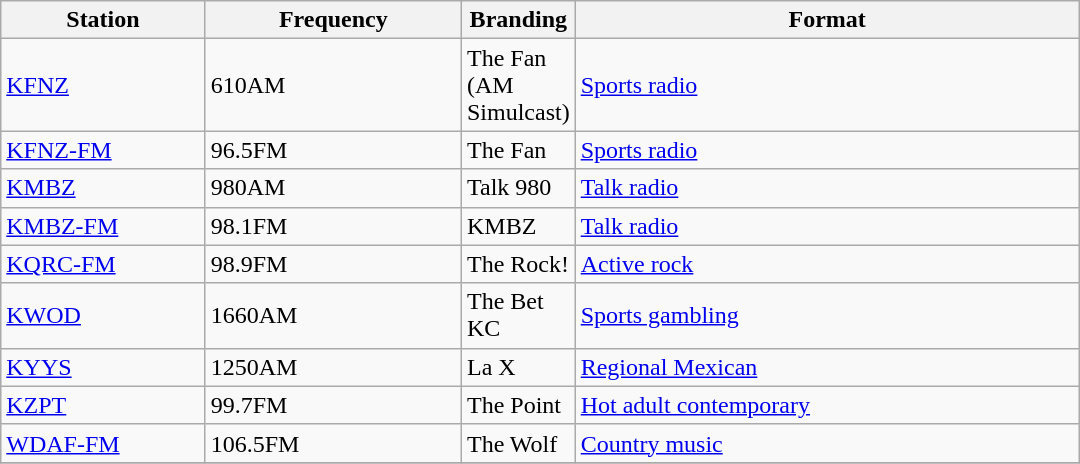<table class="wikitable sortable" style="width:45em;">
<tr>
<th style="width:20%">Station</th>
<th style="width:25%">Frequency</th>
<th style="width:5%">Branding</th>
<th style="width:50%">Format</th>
</tr>
<tr>
<td><a href='#'>KFNZ</a></td>
<td>610AM</td>
<td>The Fan (AM Simulcast)</td>
<td><a href='#'>Sports radio</a></td>
</tr>
<tr>
<td><a href='#'>KFNZ-FM</a></td>
<td>96.5FM</td>
<td>The Fan</td>
<td><a href='#'>Sports radio</a></td>
</tr>
<tr>
<td><a href='#'>KMBZ</a></td>
<td>980AM</td>
<td>Talk 980</td>
<td><a href='#'>Talk radio</a></td>
</tr>
<tr>
<td><a href='#'>KMBZ-FM</a></td>
<td>98.1FM</td>
<td>KMBZ</td>
<td><a href='#'>Talk radio</a></td>
</tr>
<tr>
<td><a href='#'>KQRC-FM</a></td>
<td>98.9FM</td>
<td>The Rock!</td>
<td><a href='#'>Active rock</a></td>
</tr>
<tr>
<td><a href='#'>KWOD</a></td>
<td>1660AM</td>
<td>The Bet KC</td>
<td><a href='#'>Sports gambling</a></td>
</tr>
<tr>
<td><a href='#'>KYYS</a></td>
<td>1250AM</td>
<td>La X</td>
<td><a href='#'>Regional Mexican</a></td>
</tr>
<tr>
<td><a href='#'>KZPT</a></td>
<td>99.7FM</td>
<td>The Point</td>
<td><a href='#'>Hot adult contemporary</a></td>
</tr>
<tr>
<td><a href='#'>WDAF-FM</a></td>
<td>106.5FM</td>
<td>The Wolf</td>
<td><a href='#'>Country music</a></td>
</tr>
<tr>
</tr>
</table>
